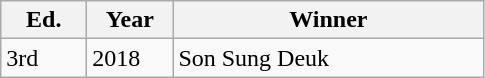<table class="wikitable">
<tr align=center>
<th style="width:50px">Ed.</th>
<th style="width:50px">Year</th>
<th style="width:200px">Winner</th>
</tr>
<tr>
<td>3rd</td>
<td>2018</td>
<td>Son Sung Deuk</td>
</tr>
</table>
